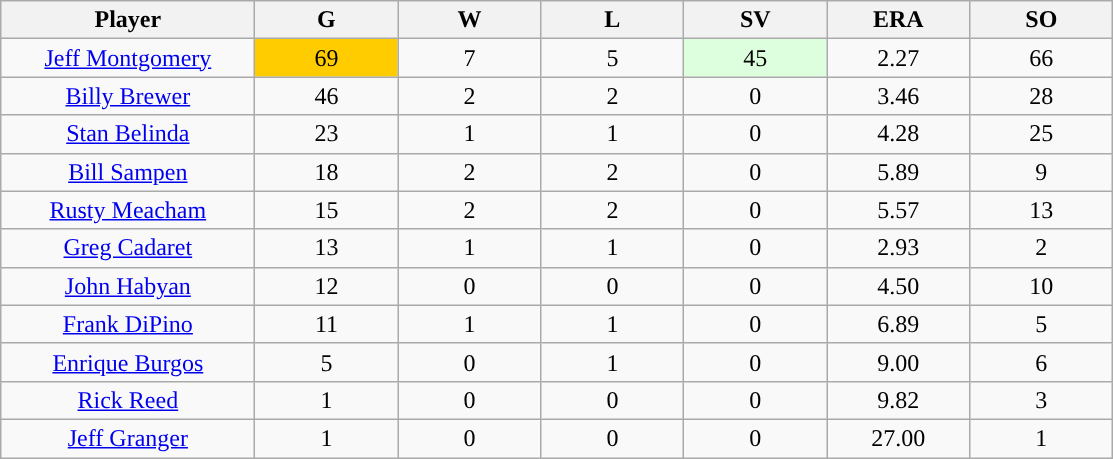<table class="wikitable sortable">
<tr>
<th bgcolor="#DDDDFF" width="16%">Player</th>
<th bgcolor="#DDDDFF" width="9%">G</th>
<th bgcolor="#DDDDFF" width="9%">W</th>
<th bgcolor="#DDDDFF" width="9%">L</th>
<th bgcolor="#DDDDFF" width="9%">SV</th>
<th bgcolor="#DDDDFF" width="9%">ERA</th>
<th bgcolor="#DDDDFF" width="9%">SO</th>
</tr>
<tr align="center">
<td><a href='#'>Jeff Montgomery</a></td>
<td style="background:#fc0;">69</td>
<td>7</td>
<td>5</td>
<td style="background:#DDFFDD;">45</td>
<td>2.27</td>
<td>66</td>
</tr>
<tr align=center>
<td><a href='#'>Billy Brewer</a></td>
<td>46</td>
<td>2</td>
<td>2</td>
<td>0</td>
<td>3.46</td>
<td>28</td>
</tr>
<tr align=center>
<td><a href='#'>Stan Belinda</a></td>
<td>23</td>
<td>1</td>
<td>1</td>
<td>0</td>
<td>4.28</td>
<td>25</td>
</tr>
<tr align=center>
<td><a href='#'>Bill Sampen</a></td>
<td>18</td>
<td>2</td>
<td>2</td>
<td>0</td>
<td>5.89</td>
<td>9</td>
</tr>
<tr align=center>
<td><a href='#'>Rusty Meacham</a></td>
<td>15</td>
<td>2</td>
<td>2</td>
<td>0</td>
<td>5.57</td>
<td>13</td>
</tr>
<tr align=center>
<td><a href='#'>Greg Cadaret</a></td>
<td>13</td>
<td>1</td>
<td>1</td>
<td>0</td>
<td>2.93</td>
<td>2</td>
</tr>
<tr align=center>
<td><a href='#'>John Habyan</a></td>
<td>12</td>
<td>0</td>
<td>0</td>
<td>0</td>
<td>4.50</td>
<td>10</td>
</tr>
<tr align="center">
<td><a href='#'>Frank DiPino</a></td>
<td>11</td>
<td>1</td>
<td>1</td>
<td>0</td>
<td>6.89</td>
<td>5</td>
</tr>
<tr align=center>
<td><a href='#'>Enrique Burgos</a></td>
<td>5</td>
<td>0</td>
<td>1</td>
<td>0</td>
<td>9.00</td>
<td>6</td>
</tr>
<tr align=center>
<td><a href='#'>Rick Reed</a></td>
<td>1</td>
<td>0</td>
<td>0</td>
<td>0</td>
<td>9.82</td>
<td>3</td>
</tr>
<tr align=center>
<td><a href='#'>Jeff Granger</a></td>
<td>1</td>
<td>0</td>
<td>0</td>
<td>0</td>
<td>27.00</td>
<td>1</td>
</tr>
</table>
